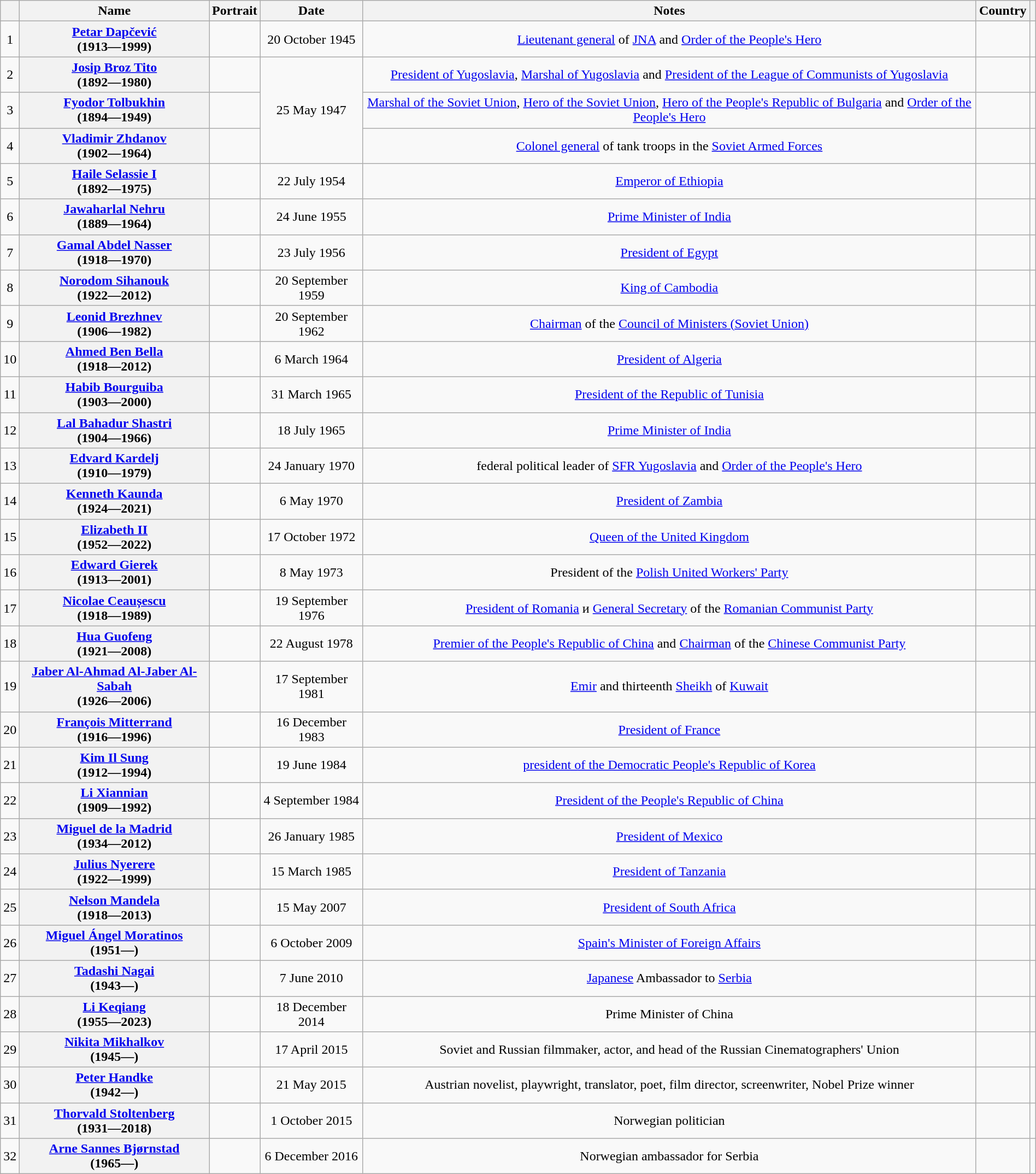<table class="wikitable plainrowheaders sortable" style="width: 100%; text-align:center">
<tr>
<th scope="col"></th>
<th scope="col">Name</th>
<th scope="col" class="unsortable">Portrait</th>
<th scope="col">Date</th>
<th scope="col" class="unsortable">Notes</th>
<th scope="col">Country</th>
<th scope="col" class="unsortable"></th>
</tr>
<tr>
<td>1</td>
<th scope="row" style="text-align:center"><a href='#'>Petar Dapčević</a><br>(1913—1999)</th>
<td></td>
<td>20 October 1945</td>
<td><a href='#'>Lieutenant general</a> of <a href='#'>JNA</a> and <a href='#'>Order of the People's Hero</a></td>
<td></td>
<td></td>
</tr>
<tr>
<td>2</td>
<th scope="row" style="text-align:center"><a href='#'>Josip Broz Tito</a><br>(1892—1980)</th>
<td></td>
<td rowspan=3>25 May 1947</td>
<td><a href='#'>President of Yugoslavia</a>, <a href='#'>Marshal of Yugoslavia</a> and <a href='#'>President of the League of Communists of Yugoslavia</a></td>
<td></td>
<td></td>
</tr>
<tr>
<td>3</td>
<th scope="row" style="text-align:center"><a href='#'>Fyodor Tolbukhin</a><br>(1894—1949)</th>
<td></td>
<td><a href='#'>Marshal of the Soviet Union</a>, <a href='#'>Hero of the Soviet Union</a>, <a href='#'>Hero of the People's Republic of Bulgaria</a> and <a href='#'>Order of the People's Hero</a></td>
<td></td>
<td></td>
</tr>
<tr>
<td>4</td>
<th scope="row" style="text-align:center"><a href='#'>Vladimir Zhdanov</a><br>(1902—1964)</th>
<td></td>
<td><a href='#'>Colonel general</a> of tank troops in the <a href='#'>Soviet Armed Forces</a></td>
<td></td>
<td></td>
</tr>
<tr>
<td>5</td>
<th scope="row" style="text-align:center"><a href='#'>Haile Selassie I</a><br>(1892—1975)</th>
<td></td>
<td>22 July 1954</td>
<td><a href='#'>Emperor of Ethiopia</a></td>
<td></td>
<td></td>
</tr>
<tr>
<td>6</td>
<th scope="row" style="text-align:center"><a href='#'>Jawaharlal Nehru</a><br>(1889—1964)</th>
<td></td>
<td>24 June 1955</td>
<td><a href='#'>Prime Minister of India</a></td>
<td></td>
<td></td>
</tr>
<tr>
<td>7</td>
<th scope="row" style="text-align:center"><a href='#'>Gamal Abdel Nasser</a><br>(1918—1970)</th>
<td></td>
<td>23 July 1956</td>
<td><a href='#'>President of Egypt</a></td>
<td></td>
<td></td>
</tr>
<tr>
<td>8</td>
<th scope="row" style="text-align:center"><a href='#'>Norodom Sihanouk</a><br>(1922—2012)</th>
<td></td>
<td>20 September 1959</td>
<td><a href='#'>King of Cambodia</a></td>
<td></td>
<td></td>
</tr>
<tr>
<td>9</td>
<th scope="row" style="text-align:center"><a href='#'>Leonid Brezhnev</a><br>(1906—1982)</th>
<td></td>
<td>20 September 1962</td>
<td><a href='#'>Chairman</a> of the <a href='#'>Council of Ministers (Soviet Union)</a></td>
<td></td>
<td></td>
</tr>
<tr>
<td>10</td>
<th scope="row" style="text-align:center"><a href='#'>Ahmed Ben Bella</a><br>(1918—2012)</th>
<td></td>
<td>6 March 1964</td>
<td><a href='#'>President of Algeria</a></td>
<td></td>
<td></td>
</tr>
<tr>
<td>11</td>
<th scope="row" style="text-align:center"><a href='#'>Habib Bourguiba</a><br>(1903—2000)</th>
<td></td>
<td>31 March 1965</td>
<td><a href='#'>President of the Republic of Tunisia</a></td>
<td></td>
<td></td>
</tr>
<tr>
<td>12</td>
<th scope="row" style="text-align:center"><a href='#'>Lal Bahadur Shastri</a><br>(1904—1966)</th>
<td></td>
<td>18 July 1965</td>
<td><a href='#'>Prime Minister of India</a></td>
<td></td>
<td></td>
</tr>
<tr>
<td>13</td>
<th scope="row" style="text-align:center"><a href='#'>Edvard Kardelj</a><br>(1910—1979)</th>
<td></td>
<td>24 January 1970</td>
<td>federal political leader of <a href='#'>SFR Yugoslavia</a> and <a href='#'>Order of the People's Hero</a></td>
<td></td>
<td></td>
</tr>
<tr>
<td>14</td>
<th scope="row" style="text-align:center"><a href='#'>Kenneth Kaunda</a><br>(1924—2021)</th>
<td></td>
<td>6 May 1970</td>
<td><a href='#'>President of Zambia</a></td>
<td></td>
<td></td>
</tr>
<tr>
<td>15</td>
<th scope="row" style="text-align:center"><a href='#'>Elizabeth II</a><br>(1952—2022)</th>
<td></td>
<td>17 October 1972</td>
<td><a href='#'>Queen of the United Kingdom</a></td>
<td></td>
<td></td>
</tr>
<tr>
<td>16</td>
<th scope="row" style="text-align:center"><a href='#'>Edward Gierek</a><br>(1913—2001)</th>
<td></td>
<td>8 May 1973</td>
<td>President of the <a href='#'>Polish United Workers' Party</a></td>
<td></td>
<td></td>
</tr>
<tr>
<td>17</td>
<th scope="row" style="text-align:center"><a href='#'>Nicolae Ceaușescu</a><br>(1918—1989)</th>
<td></td>
<td>19 September 1976</td>
<td><a href='#'>President of Romania</a> и <a href='#'>General Secretary</a> of the <a href='#'>Romanian Communist Party</a></td>
<td></td>
<td></td>
</tr>
<tr>
<td>18</td>
<th scope="row" style="text-align:center"><a href='#'>Hua Guofeng</a><br>(1921—2008)</th>
<td></td>
<td>22 August 1978</td>
<td><a href='#'>Premier of the People's Republic of China</a> and <a href='#'>Chairman</a> of the <a href='#'>Chinese Communist Party</a></td>
<td></td>
<td></td>
</tr>
<tr>
<td>19</td>
<th scope="row" style="text-align:center"><a href='#'>Jaber Al-Ahmad Al-Jaber Al-Sabah</a><br>(1926—2006)</th>
<td></td>
<td>17 September 1981</td>
<td><a href='#'>Emir</a> and thirteenth <a href='#'>Sheikh</a> of <a href='#'>Kuwait</a></td>
<td></td>
<td></td>
</tr>
<tr>
<td>20</td>
<th scope="row" style="text-align:center"><a href='#'>François Mitterrand</a><br>(1916—1996)</th>
<td></td>
<td>16 December 1983</td>
<td><a href='#'>President of France</a></td>
<td></td>
<td></td>
</tr>
<tr>
<td>21</td>
<th scope="row" style="text-align:center"><a href='#'>Kim Il Sung</a><br>(1912—1994)</th>
<td></td>
<td>19 June 1984</td>
<td><a href='#'>president of the Democratic People's Republic of Korea</a></td>
<td></td>
<td></td>
</tr>
<tr>
<td>22</td>
<th scope="row" style="text-align:center"><a href='#'>Li Xiannian</a><br>(1909—1992)</th>
<td></td>
<td>4 September 1984</td>
<td><a href='#'>President of the People's Republic of China</a></td>
<td></td>
<td></td>
</tr>
<tr>
<td>23</td>
<th scope="row" style="text-align:center"><a href='#'>Miguel de la Madrid</a><br>(1934—2012)</th>
<td></td>
<td>26 January 1985</td>
<td><a href='#'>President of Mexico</a></td>
<td></td>
<td></td>
</tr>
<tr>
<td>24</td>
<th scope="row" style="text-align:center"><a href='#'>Julius Nyerere</a><br>(1922—1999)</th>
<td></td>
<td>15 March 1985</td>
<td><a href='#'>President of Tanzania</a></td>
<td></td>
<td></td>
</tr>
<tr>
<td>25</td>
<th scope="row" style="text-align:center"><a href='#'>Nelson Mandela</a><br>(1918—2013)</th>
<td></td>
<td>15 May 2007</td>
<td><a href='#'>President of South Africa</a></td>
<td></td>
<td></td>
</tr>
<tr>
<td>26</td>
<th scope="row" style="text-align:center"><a href='#'>Miguel Ángel Moratinos</a><br>(1951—)</th>
<td></td>
<td>6 October 2009</td>
<td><a href='#'>Spain's Minister of Foreign Affairs</a></td>
<td></td>
<td></td>
</tr>
<tr>
<td>27</td>
<th scope="row" style="text-align:center"><a href='#'>Tadashi Nagai</a><br>(1943—)</th>
<td></td>
<td>7 June 2010</td>
<td><a href='#'>Japanese</a> Ambassador to <a href='#'>Serbia</a></td>
<td></td>
<td></td>
</tr>
<tr>
<td>28</td>
<th scope="row" style="text-align:center"><a href='#'>Li Keqiang</a><br>(1955—2023)</th>
<td></td>
<td>18 December 2014</td>
<td>Prime Minister of China</td>
<td></td>
<td></td>
</tr>
<tr>
<td>29</td>
<th scope="row" style="text-align:center"><a href='#'>Nikita Mikhalkov</a><br>(1945—)</th>
<td></td>
<td>17 April 2015</td>
<td>Soviet and Russian filmmaker, actor, and head of the Russian Cinematographers' Union</td>
<td></td>
<td></td>
</tr>
<tr>
<td>30</td>
<th scope="row" style="text-align:center"><a href='#'>Peter Handke</a><br>(1942—)</th>
<td></td>
<td>21 May 2015</td>
<td>Austrian novelist, playwright, translator, poet, film director, screenwriter, Nobel Prize winner</td>
<td></td>
<td></td>
</tr>
<tr>
<td>31</td>
<th scope="row" style="text-align:center"><a href='#'>Thorvald Stoltenberg</a><br>(1931—2018)</th>
<td></td>
<td>1 October 2015</td>
<td>Norwegian politician</td>
<td></td>
<td></td>
</tr>
<tr>
<td>32</td>
<th scope="row" style="text-align:center"><a href='#'>Arne Sannes Bjørnstad</a><br>(1965—)</th>
<td></td>
<td>6 December 2016</td>
<td>Norwegian ambassador for Serbia</td>
<td></td>
<td></td>
</tr>
</table>
